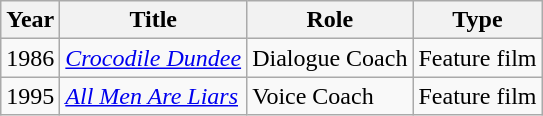<table class="wikitable">
<tr>
<th>Year</th>
<th>Title</th>
<th>Role</th>
<th>Type</th>
</tr>
<tr>
<td>1986</td>
<td><em><a href='#'>Crocodile Dundee</a></em></td>
<td>Dialogue Coach</td>
<td>Feature film</td>
</tr>
<tr>
<td>1995</td>
<td><em><a href='#'>All Men Are Liars</a></em></td>
<td>Voice Coach</td>
<td>Feature film</td>
</tr>
</table>
